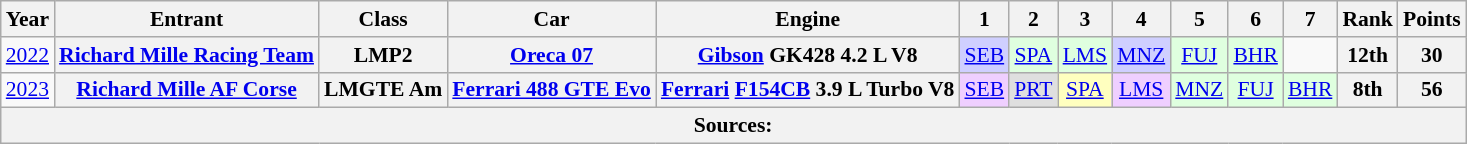<table class="wikitable" style="text-align:center; font-size:90%">
<tr>
<th>Year</th>
<th>Entrant</th>
<th>Class</th>
<th>Car</th>
<th>Engine</th>
<th>1</th>
<th>2</th>
<th>3</th>
<th>4</th>
<th>5</th>
<th>6</th>
<th>7</th>
<th>Rank</th>
<th>Points</th>
</tr>
<tr>
<td><a href='#'>2022</a></td>
<th><a href='#'>Richard Mille Racing Team</a></th>
<th>LMP2</th>
<th><a href='#'>Oreca 07</a></th>
<th><a href='#'>Gibson</a> GK428 4.2 L V8</th>
<td style="background:#CFCFFF;"><a href='#'>SEB</a><br></td>
<td style="background:#DFFFDF;"><a href='#'>SPA</a><br></td>
<td style="background:#DFFFDF;"><a href='#'>LMS</a><br></td>
<td style="background:#CFCFFF;"><a href='#'>MNZ</a><br></td>
<td style="background:#DFFFDF;"><a href='#'>FUJ</a><br></td>
<td style="background:#DFFFDF;"><a href='#'>BHR</a><br></td>
<td></td>
<th>12th</th>
<th>30</th>
</tr>
<tr>
<td><a href='#'>2023</a></td>
<th><a href='#'>Richard Mille AF Corse</a></th>
<th>LMGTE Am</th>
<th><a href='#'>Ferrari 488 GTE Evo</a></th>
<th><a href='#'>Ferrari</a> <a href='#'>F154CB</a> 3.9 L Turbo V8</th>
<td style="background:#EFCFFF;"><a href='#'>SEB</a><br></td>
<td style="background:#DFDFDF;"><a href='#'>PRT</a><br></td>
<td style="background:#FFFFBF;"><a href='#'>SPA</a><br></td>
<td style="background:#EFCFFF;"><a href='#'>LMS</a><br></td>
<td style="background:#DFFFDF;"><a href='#'>MNZ</a><br></td>
<td style="background:#DFFFDF;"><a href='#'>FUJ</a><br></td>
<td style="background:#DFFFDF;"><a href='#'>BHR</a><br></td>
<th>8th</th>
<th>56</th>
</tr>
<tr>
<th colspan="14">Sources:</th>
</tr>
</table>
